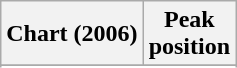<table class="wikitable">
<tr>
<th>Chart (2006)</th>
<th>Peak<br>position</th>
</tr>
<tr>
</tr>
<tr>
</tr>
<tr>
</tr>
</table>
